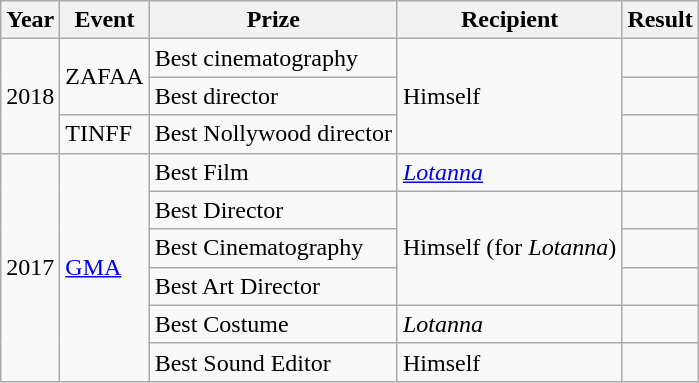<table class="wikitable">
<tr>
<th>Year</th>
<th>Event</th>
<th>Prize</th>
<th>Recipient</th>
<th>Result</th>
</tr>
<tr>
<td rowspan=3>2018</td>
<td rowspan=2>ZAFAA</td>
<td>Best cinematography</td>
<td rowspan=3>Himself</td>
<td></td>
</tr>
<tr>
<td>Best director</td>
<td></td>
</tr>
<tr>
<td>TINFF</td>
<td>Best Nollywood director</td>
<td></td>
</tr>
<tr>
<td rowspan=6>2017</td>
<td rowspan=6><a href='#'>GMA</a></td>
<td>Best Film</td>
<td><em><a href='#'>Lotanna</a></em></td>
<td></td>
</tr>
<tr>
<td>Best Director</td>
<td rowspan=3>Himself (for <em>Lotanna</em>)</td>
<td></td>
</tr>
<tr>
<td>Best Cinematography</td>
<td></td>
</tr>
<tr>
<td>Best Art Director</td>
<td></td>
</tr>
<tr>
<td>Best Costume</td>
<td><em>Lotanna</em></td>
<td></td>
</tr>
<tr>
<td>Best Sound Editor</td>
<td>Himself</td>
<td></td>
</tr>
</table>
